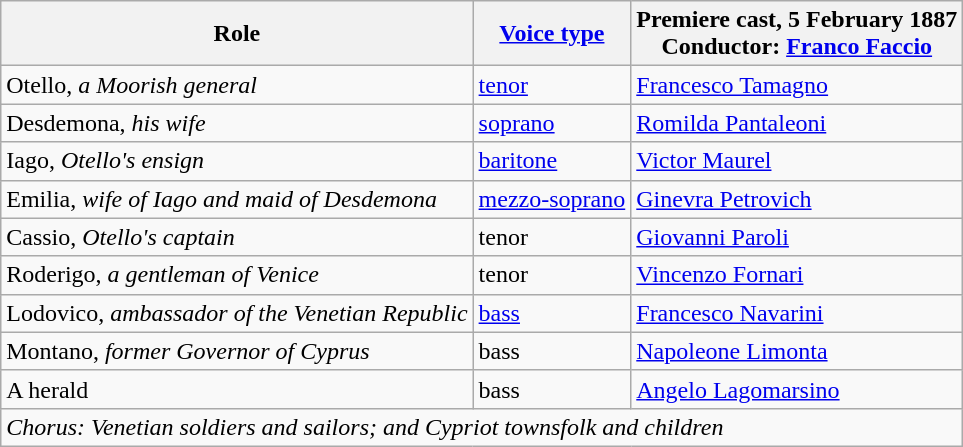<table class="wikitable">
<tr>
<th>Role</th>
<th><a href='#'>Voice type</a></th>
<th>Premiere cast, 5 February 1887<br>Conductor: <a href='#'>Franco Faccio</a></th>
</tr>
<tr>
<td>Otello, <em>a Moorish general</em></td>
<td><a href='#'>tenor</a></td>
<td><a href='#'>Francesco Tamagno</a></td>
</tr>
<tr>
<td>Desdemona, <em>his wife</em></td>
<td><a href='#'>soprano</a></td>
<td><a href='#'>Romilda Pantaleoni</a></td>
</tr>
<tr>
<td>Iago, <em>Otello's ensign</em></td>
<td><a href='#'>baritone</a></td>
<td><a href='#'>Victor Maurel</a></td>
</tr>
<tr>
<td>Emilia, <em>wife of Iago and maid of Desdemona</em></td>
<td><a href='#'>mezzo-soprano</a></td>
<td><a href='#'>Ginevra Petrovich</a></td>
</tr>
<tr>
<td>Cassio, <em>Otello's captain</em></td>
<td>tenor</td>
<td><a href='#'>Giovanni Paroli</a></td>
</tr>
<tr>
<td>Roderigo, <em>a gentleman of Venice</em></td>
<td>tenor</td>
<td><a href='#'>Vincenzo Fornari</a></td>
</tr>
<tr>
<td>Lodovico, <em>ambassador of the Venetian Republic</em></td>
<td><a href='#'> bass</a></td>
<td><a href='#'>Francesco Navarini</a></td>
</tr>
<tr>
<td>Montano, <em>former Governor of Cyprus</em></td>
<td>bass</td>
<td><a href='#'>Napoleone Limonta</a></td>
</tr>
<tr>
<td>A herald</td>
<td>bass</td>
<td><a href='#'>Angelo Lagomarsino</a></td>
</tr>
<tr>
<td colspan="3"><em>Chorus: Venetian soldiers and sailors; and Cypriot townsfolk and children</em></td>
</tr>
</table>
